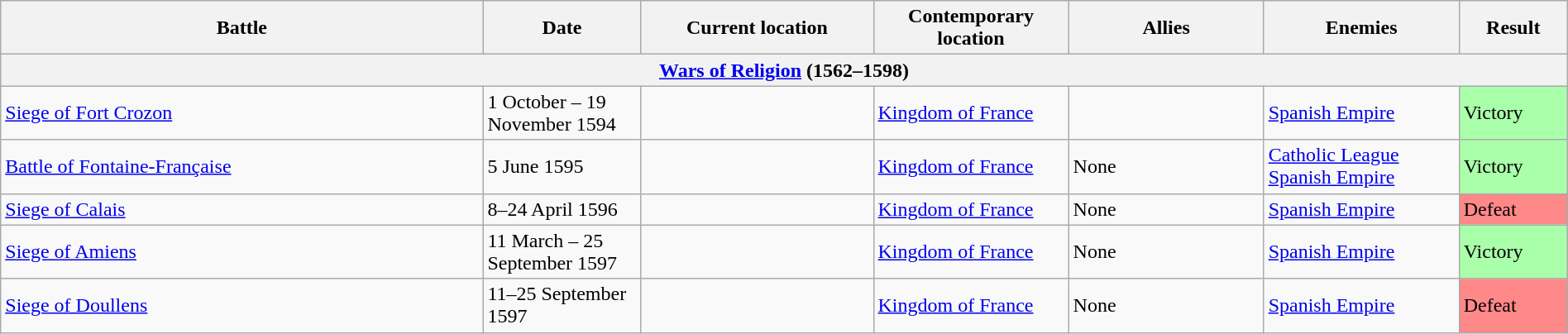<table class="wikitable sortable" style="width:100%;">
<tr>
<th>Battle</th>
<th style="width:120px;">Date</th>
<th style="width:180px;">Current location</th>
<th style="width:150px;">Contemporary location</th>
<th style="width:150px;">Allies</th>
<th style="width:150px;">Enemies</th>
<th style="width:80px;">Result</th>
</tr>
<tr>
<th colspan="7"><a href='#'>Wars of Religion</a> (1562–1598)</th>
</tr>
<tr>
<td><a href='#'>Siege of Fort Crozon</a></td>
<td>1 October – 19 November 1594</td>
<td></td>
<td> <a href='#'>Kingdom of France</a></td>
<td></td>
<td> <a href='#'>Spanish Empire</a></td>
<td style="background:#AFA">Victory</td>
</tr>
<tr>
<td><a href='#'>Battle of Fontaine-Française</a></td>
<td>5 June 1595</td>
<td></td>
<td> <a href='#'>Kingdom of France</a></td>
<td>None</td>
<td> <a href='#'>Catholic League</a> <a href='#'>Spanish Empire</a></td>
<td style="background:#AFA">Victory</td>
</tr>
<tr>
<td><a href='#'>Siege of Calais</a></td>
<td>8–24 April 1596</td>
<td></td>
<td> <a href='#'>Kingdom of France</a></td>
<td>None</td>
<td> <a href='#'>Spanish Empire</a></td>
<td style="background:#F88">Defeat</td>
</tr>
<tr>
<td><a href='#'>Siege of Amiens</a></td>
<td>11 March – 25 September 1597</td>
<td></td>
<td> <a href='#'>Kingdom of France</a></td>
<td>None</td>
<td> <a href='#'>Spanish Empire</a></td>
<td style="background:#AFA">Victory</td>
</tr>
<tr>
<td><a href='#'>Siege of Doullens</a></td>
<td>11–25 September 1597</td>
<td></td>
<td> <a href='#'>Kingdom of France</a></td>
<td>None</td>
<td> <a href='#'>Spanish Empire</a></td>
<td style="background:#F88">Defeat</td>
</tr>
</table>
